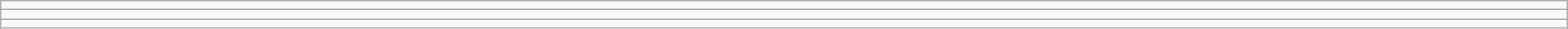<table class="wikitable" style="width:100%">
<tr>
<td></td>
</tr>
<tr>
<td></td>
</tr>
<tr>
<td></td>
</tr>
</table>
